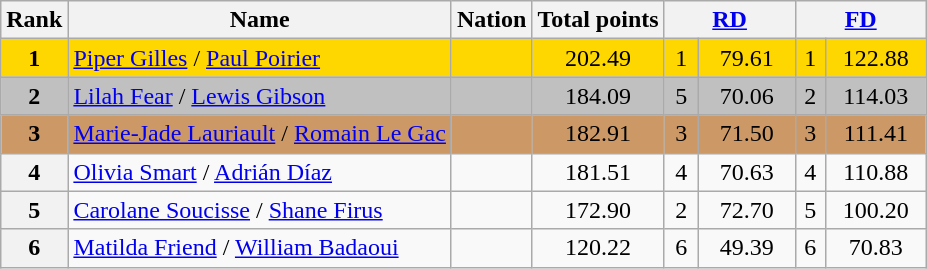<table class="wikitable sortable">
<tr>
<th>Rank</th>
<th>Name</th>
<th>Nation</th>
<th>Total points</th>
<th colspan="2" width="80px"><a href='#'>RD</a></th>
<th colspan="2" width="80px"><a href='#'>FD</a></th>
</tr>
<tr bgcolor="gold">
<td align="center"><strong>1</strong></td>
<td><a href='#'>Piper Gilles</a> / <a href='#'>Paul Poirier</a></td>
<td></td>
<td align="center">202.49</td>
<td align="center">1</td>
<td align="center">79.61</td>
<td align="center">1</td>
<td align="center">122.88</td>
</tr>
<tr bgcolor="silver">
<td align="center"><strong>2</strong></td>
<td><a href='#'>Lilah Fear</a> / <a href='#'>Lewis Gibson</a></td>
<td></td>
<td align="center">184.09</td>
<td align="center">5</td>
<td align="center">70.06</td>
<td align="center">2</td>
<td align="center">114.03</td>
</tr>
<tr bgcolor="cc9966">
<td align="center"><strong>3</strong></td>
<td><a href='#'>Marie-Jade Lauriault</a> / <a href='#'>Romain Le Gac</a></td>
<td></td>
<td align="center">182.91</td>
<td align="center">3</td>
<td align="center">71.50</td>
<td align="center">3</td>
<td align="center">111.41</td>
</tr>
<tr>
<th>4</th>
<td><a href='#'>Olivia Smart</a> / <a href='#'>Adrián Díaz</a></td>
<td></td>
<td align="center">181.51</td>
<td align="center">4</td>
<td align="center">70.63</td>
<td align="center">4</td>
<td align="center">110.88</td>
</tr>
<tr>
<th>5</th>
<td><a href='#'>Carolane Soucisse</a> / <a href='#'>Shane Firus</a></td>
<td></td>
<td align="center">172.90</td>
<td align="center">2</td>
<td align="center">72.70</td>
<td align="center">5</td>
<td align="center">100.20</td>
</tr>
<tr>
<th>6</th>
<td><a href='#'>Matilda Friend</a> / <a href='#'>William Badaoui</a></td>
<td></td>
<td align="center">120.22</td>
<td align="center">6</td>
<td align="center">49.39</td>
<td align="center">6</td>
<td align="center">70.83</td>
</tr>
</table>
